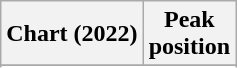<table class="wikitable plainrowheaders" style="text-align:center">
<tr>
<th scope="col">Chart (2022)</th>
<th scope="col">Peak<br>position</th>
</tr>
<tr>
</tr>
<tr>
</tr>
</table>
